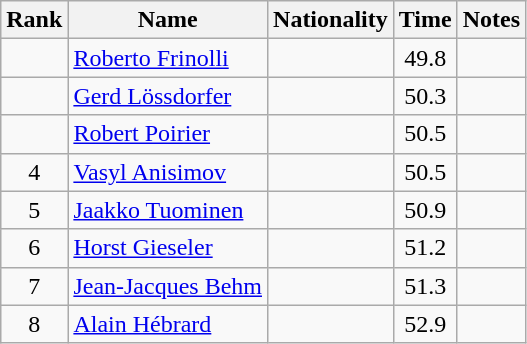<table class="wikitable sortable" style="text-align:center">
<tr>
<th>Rank</th>
<th>Name</th>
<th>Nationality</th>
<th>Time</th>
<th>Notes</th>
</tr>
<tr>
<td></td>
<td align=left><a href='#'>Roberto Frinolli</a></td>
<td align=left></td>
<td>49.8</td>
<td></td>
</tr>
<tr>
<td></td>
<td align=left><a href='#'>Gerd Lössdorfer</a></td>
<td align=left></td>
<td>50.3</td>
<td></td>
</tr>
<tr>
<td></td>
<td align=left><a href='#'>Robert Poirier</a></td>
<td align=left></td>
<td>50.5</td>
<td></td>
</tr>
<tr>
<td>4</td>
<td align=left><a href='#'>Vasyl Anisimov</a></td>
<td align=left></td>
<td>50.5</td>
<td></td>
</tr>
<tr>
<td>5</td>
<td align=left><a href='#'>Jaakko Tuominen</a></td>
<td align=left></td>
<td>50.9</td>
<td></td>
</tr>
<tr>
<td>6</td>
<td align=left><a href='#'>Horst Gieseler</a></td>
<td align=left></td>
<td>51.2</td>
<td></td>
</tr>
<tr>
<td>7</td>
<td align=left><a href='#'>Jean-Jacques Behm</a></td>
<td align=left></td>
<td>51.3</td>
<td></td>
</tr>
<tr>
<td>8</td>
<td align=left><a href='#'>Alain Hébrard</a></td>
<td align=left></td>
<td>52.9</td>
<td></td>
</tr>
</table>
